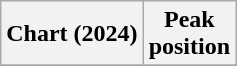<table class="wikitable sortable plainrowheaders" style="text-align:center">
<tr>
<th scope="col">Chart (2024)</th>
<th scope="col">Peak<br> position</th>
</tr>
<tr>
</tr>
</table>
